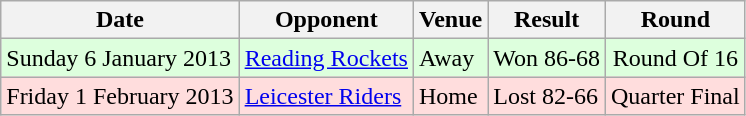<table class="wikitable">
<tr>
<th>Date</th>
<th>Opponent</th>
<th>Venue</th>
<th>Result</th>
<th>Round</th>
</tr>
<tr style="background: #ddffdd;">
<td>Sunday 6 January 2013</td>
<td><a href='#'>Reading Rockets</a></td>
<td>Away</td>
<td>Won 86-68</td>
<td style="text-align:center;">Round Of 16</td>
</tr>
<tr style="background: #ffdddd;">
<td>Friday 1 February 2013</td>
<td><a href='#'>Leicester Riders</a></td>
<td>Home</td>
<td>Lost 82-66</td>
<td style="text-align:center;">Quarter Final</td>
</tr>
</table>
